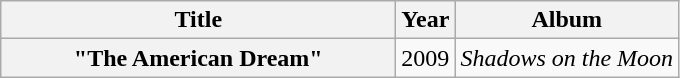<table class="wikitable plainrowheaders" style="text-align:center;">
<tr>
<th scope="col" style="width:16em;">Title</th>
<th scope="col">Year</th>
<th scope="col">Album</th>
</tr>
<tr>
<th scope="row">"The American Dream"</th>
<td>2009</td>
<td><em>Shadows on the Moon</em></td>
</tr>
</table>
